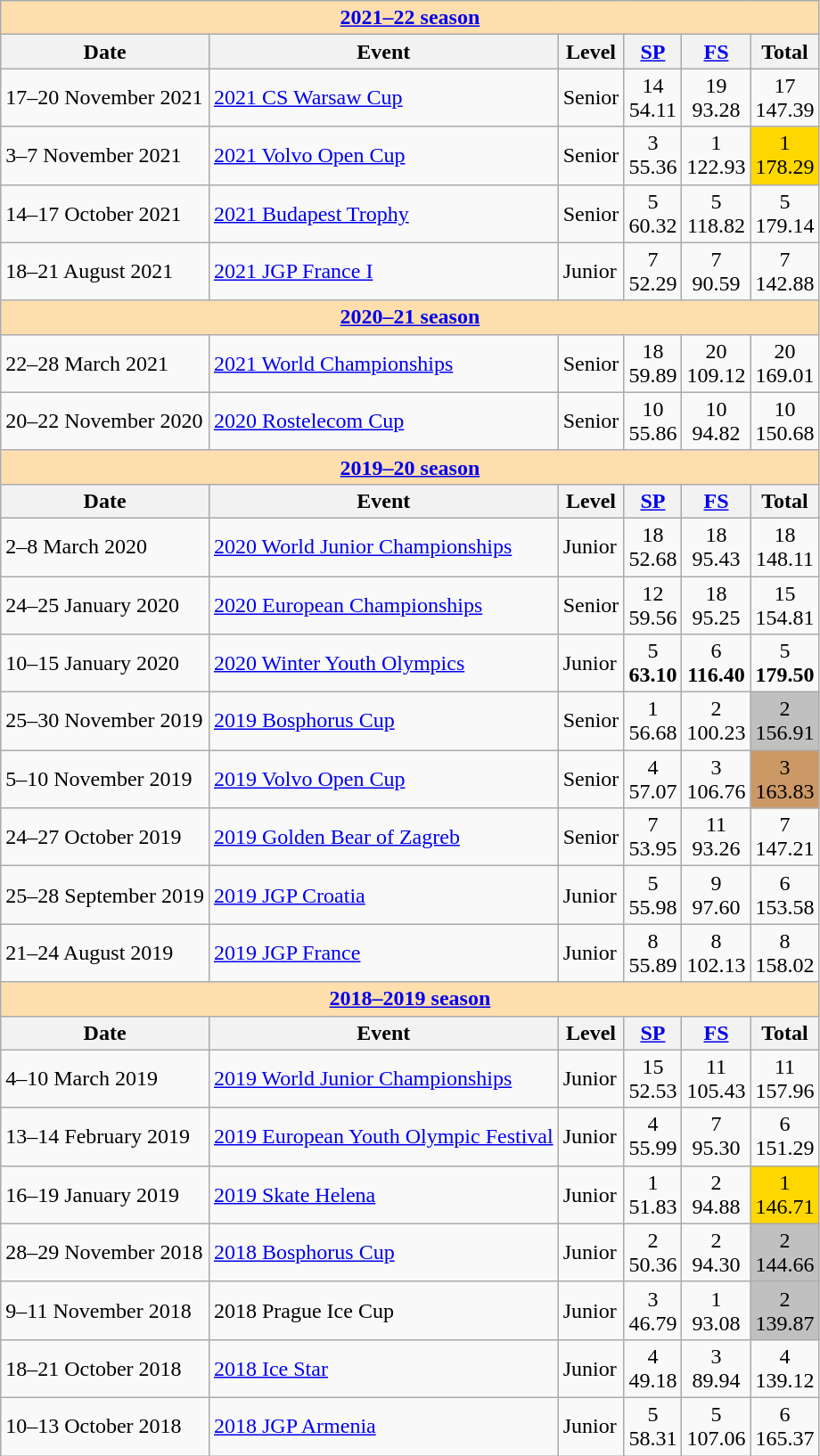<table class="wikitable">
<tr>
<th style="background-color: #ffdead;" colspan=6 align=center><a href='#'>2021–22 season</a></th>
</tr>
<tr>
<th>Date</th>
<th>Event</th>
<th>Level</th>
<th><a href='#'>SP</a></th>
<th><a href='#'>FS</a></th>
<th>Total</th>
</tr>
<tr>
<td>17–20 November 2021</td>
<td><a href='#'>2021 CS Warsaw Cup</a></td>
<td>Senior</td>
<td align=center>14 <br> 54.11</td>
<td align=center>19 <br> 93.28</td>
<td align=center>17 <br> 147.39</td>
</tr>
<tr>
<td>3–7 November 2021</td>
<td><a href='#'>2021 Volvo Open Cup</a></td>
<td>Senior</td>
<td align=center>3 <br> 55.36</td>
<td align=center>1 <br> 122.93</td>
<td align=center bgcolor=gold>1 <br> 178.29</td>
</tr>
<tr>
<td>14–17 October 2021</td>
<td><a href='#'>2021 Budapest Trophy</a></td>
<td>Senior</td>
<td align=center>5 <br> 60.32</td>
<td align=center>5 <br> 118.82</td>
<td align=center>5 <br> 179.14</td>
</tr>
<tr>
<td>18–21 August 2021</td>
<td><a href='#'>2021 JGP France I</a></td>
<td>Junior</td>
<td align=center>7 <br> 52.29</td>
<td align=center>7 <br> 90.59</td>
<td align=center>7 <br> 142.88</td>
</tr>
<tr>
<th style="background-color: #ffdead;" colspan=6 align=center><a href='#'>2020–21 season</a></th>
</tr>
<tr>
<td>22–28 March 2021</td>
<td><a href='#'>2021 World Championships</a></td>
<td>Senior</td>
<td align=center>18 <br> 59.89</td>
<td align=center>20 <br> 109.12</td>
<td align=center>20 <br> 169.01</td>
</tr>
<tr>
<td>20–22 November 2020</td>
<td><a href='#'>2020 Rostelecom Cup</a></td>
<td>Senior</td>
<td align=center>10 <br> 55.86</td>
<td align=center>10 <br> 94.82</td>
<td align=center>10 <br> 150.68</td>
</tr>
<tr>
<th style="background-color: #ffdead;" colspan=6 align=center><a href='#'>2019–20 season</a></th>
</tr>
<tr>
<th>Date</th>
<th>Event</th>
<th>Level</th>
<th><a href='#'>SP</a></th>
<th><a href='#'>FS</a></th>
<th>Total</th>
</tr>
<tr>
<td>2–8 March 2020</td>
<td><a href='#'>2020 World Junior Championships</a></td>
<td>Junior</td>
<td align=center>18 <br> 52.68</td>
<td align=center>18 <br> 95.43</td>
<td align=center>18 <br> 148.11</td>
</tr>
<tr>
<td>24–25 January 2020</td>
<td><a href='#'>2020 European Championships</a></td>
<td>Senior</td>
<td align=center>12 <br> 59.56</td>
<td align=center>18 <br> 95.25</td>
<td align=center>15 <br> 154.81</td>
</tr>
<tr>
<td>10–15 January 2020</td>
<td><a href='#'>2020 Winter Youth Olympics</a></td>
<td>Junior</td>
<td align=center>5 <br> <strong>63.10</strong></td>
<td align=center>6 <br> <strong>116.40</strong></td>
<td align=center>5 <br> <strong>179.50</strong></td>
</tr>
<tr>
<td>25–30 November 2019</td>
<td><a href='#'>2019 Bosphorus Cup</a></td>
<td>Senior</td>
<td align=center>1 <br> 56.68</td>
<td align=center>2 <br> 100.23</td>
<td align=center bgcolor=silver>2 <br> 156.91</td>
</tr>
<tr>
<td>5–10 November 2019</td>
<td><a href='#'>2019 Volvo Open Cup</a></td>
<td>Senior</td>
<td align=center>4 <br> 57.07</td>
<td align=center>3 <br> 106.76</td>
<td align=center bgcolor=cc9966>3 <br> 163.83</td>
</tr>
<tr>
<td>24–27 October 2019</td>
<td><a href='#'>2019 Golden Bear of Zagreb</a></td>
<td>Senior</td>
<td align=center>7 <br> 53.95</td>
<td align=center>11 <br> 93.26</td>
<td align=center>7 <br> 147.21</td>
</tr>
<tr>
<td>25–28 September 2019</td>
<td><a href='#'>2019 JGP Croatia</a></td>
<td>Junior</td>
<td align=center>5 <br> 55.98</td>
<td align=center>9 <br> 97.60</td>
<td align=center>6 <br> 153.58</td>
</tr>
<tr>
<td>21–24 August 2019</td>
<td><a href='#'>2019 JGP France</a></td>
<td>Junior</td>
<td align=center>8 <br> 55.89</td>
<td align=center>8 <br> 102.13</td>
<td align=center>8 <br> 158.02</td>
</tr>
<tr>
<td style="background-color: #ffdead; " colspan=6 align=center><a href='#'><strong>2018–2019 season</strong></a></td>
</tr>
<tr>
<th>Date</th>
<th>Event</th>
<th>Level</th>
<th><a href='#'>SP</a></th>
<th><a href='#'>FS</a></th>
<th>Total</th>
</tr>
<tr>
<td>4–10 March 2019</td>
<td><a href='#'>2019 World Junior Championships</a></td>
<td>Junior</td>
<td align=center>15 <br> 52.53</td>
<td align=center>11 <br> 105.43</td>
<td align=center>11 <br> 157.96</td>
</tr>
<tr>
<td>13–14 February 2019</td>
<td><a href='#'>2019 European Youth Olympic Festival</a></td>
<td>Junior</td>
<td align=center>4 <br> 55.99</td>
<td align=center>7 <br> 95.30</td>
<td align=center>6 <br> 151.29</td>
</tr>
<tr>
<td>16–19 January 2019</td>
<td><a href='#'>2019 Skate Helena</a></td>
<td>Junior</td>
<td align=center>1 <br> 51.83</td>
<td align=center>2 <br> 94.88</td>
<td align=center bgcolor=gold>1 <br> 146.71</td>
</tr>
<tr>
<td>28–29 November 2018</td>
<td><a href='#'>2018 Bosphorus Cup</a></td>
<td>Junior</td>
<td align=center>2 <br> 50.36</td>
<td align=center>2 <br> 94.30</td>
<td align=center bgcolor=silver>2 <br> 144.66</td>
</tr>
<tr>
<td>9–11 November 2018</td>
<td>2018 Prague Ice Cup</td>
<td>Junior</td>
<td align=center>3 <br> 46.79</td>
<td align=center>1 <br> 93.08</td>
<td align=center bgcolor=silver>2 <br> 139.87</td>
</tr>
<tr>
<td>18–21 October 2018</td>
<td><a href='#'>2018 Ice Star</a></td>
<td>Junior</td>
<td align=center>4 <br> 49.18</td>
<td align=center>3 <br> 89.94</td>
<td align=center>4 <br> 139.12</td>
</tr>
<tr>
<td>10–13 October 2018</td>
<td><a href='#'>2018 JGP Armenia</a></td>
<td>Junior</td>
<td align=center>5 <br> 58.31</td>
<td align=center>5 <br> 107.06</td>
<td align=center>6 <br> 165.37</td>
</tr>
</table>
